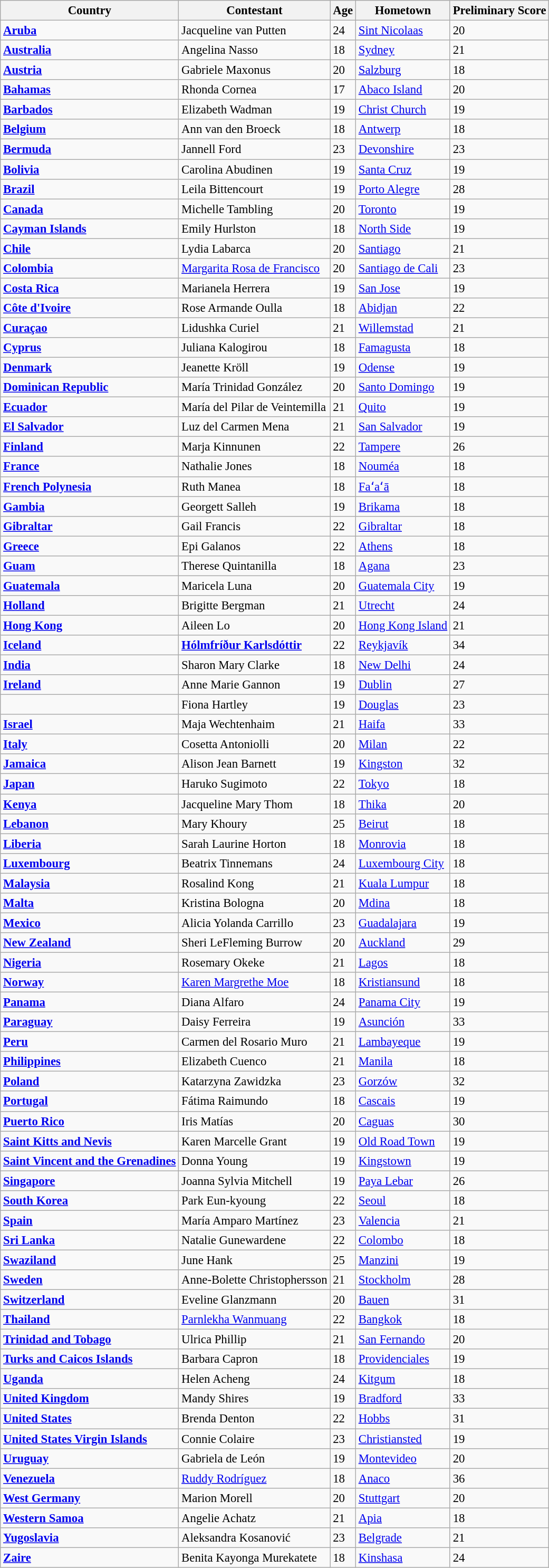<table class="wikitable sortable" style="font-size: 95%;">
<tr>
<th>Country</th>
<th>Contestant</th>
<th>Age</th>
<th>Hometown</th>
<th>Preliminary Score</th>
</tr>
<tr>
<td><strong> <a href='#'>Aruba</a></strong></td>
<td>Jacqueline van Putten</td>
<td>24</td>
<td><a href='#'>Sint Nicolaas</a></td>
<td>20</td>
</tr>
<tr>
<td><strong> <a href='#'>Australia</a></strong></td>
<td>Angelina Nasso</td>
<td>18</td>
<td><a href='#'>Sydney</a></td>
<td>21</td>
</tr>
<tr>
<td><strong> <a href='#'>Austria</a></strong></td>
<td>Gabriele  Maxonus</td>
<td>20</td>
<td><a href='#'>Salzburg</a></td>
<td>18</td>
</tr>
<tr>
<td><strong> <a href='#'>Bahamas</a></strong></td>
<td>Rhonda Cornea</td>
<td>17</td>
<td><a href='#'>Abaco Island</a></td>
<td>20</td>
</tr>
<tr>
<td><strong> <a href='#'>Barbados</a></strong></td>
<td>Elizabeth Wadman</td>
<td>19</td>
<td><a href='#'>Christ Church</a></td>
<td>19</td>
</tr>
<tr>
<td><strong> <a href='#'>Belgium</a></strong></td>
<td>Ann van den Broeck</td>
<td>18</td>
<td><a href='#'>Antwerp</a></td>
<td>18</td>
</tr>
<tr>
<td><strong> <a href='#'>Bermuda</a></strong></td>
<td>Jannell Ford</td>
<td>23</td>
<td><a href='#'>Devonshire</a></td>
<td>23</td>
</tr>
<tr>
<td><strong> <a href='#'>Bolivia</a></strong></td>
<td>Carolina  Abudinen</td>
<td>19</td>
<td><a href='#'>Santa Cruz</a></td>
<td>19</td>
</tr>
<tr>
<td><strong> <a href='#'>Brazil</a></strong></td>
<td>Leila Bittencourt</td>
<td>19</td>
<td><a href='#'>Porto Alegre</a></td>
<td>28</td>
</tr>
<tr>
<td><strong> <a href='#'>Canada</a></strong></td>
<td>Michelle Tambling</td>
<td>20</td>
<td><a href='#'>Toronto</a></td>
<td>19</td>
</tr>
<tr>
<td><strong> <a href='#'>Cayman Islands</a></strong></td>
<td>Emily Hurlston</td>
<td>18</td>
<td><a href='#'>North Side</a></td>
<td>19</td>
</tr>
<tr>
<td><strong> <a href='#'>Chile</a></strong></td>
<td>Lydia Labarca</td>
<td>20</td>
<td><a href='#'>Santiago</a></td>
<td>21</td>
</tr>
<tr>
<td><strong> <a href='#'>Colombia</a></strong></td>
<td><a href='#'>Margarita Rosa de Francisco</a></td>
<td>20</td>
<td><a href='#'>Santiago de Cali</a></td>
<td>23</td>
</tr>
<tr>
<td><strong> <a href='#'>Costa Rica</a></strong></td>
<td>Marianela Herrera</td>
<td>19</td>
<td><a href='#'>San Jose</a></td>
<td>19</td>
</tr>
<tr>
<td><strong> <a href='#'>Côte d'Ivoire</a></strong></td>
<td>Rose Armande Oulla</td>
<td>18</td>
<td><a href='#'>Abidjan</a></td>
<td>22</td>
</tr>
<tr>
<td><strong> <a href='#'>Curaçao</a></strong></td>
<td>Lidushka Curiel</td>
<td>21</td>
<td><a href='#'>Willemstad</a></td>
<td>21</td>
</tr>
<tr>
<td><strong> <a href='#'>Cyprus</a></strong></td>
<td>Juliana Kalogirou</td>
<td>18</td>
<td><a href='#'>Famagusta</a></td>
<td>18</td>
</tr>
<tr>
<td><strong> <a href='#'>Denmark</a></strong></td>
<td>Jeanette Kröll</td>
<td>19</td>
<td><a href='#'>Odense</a></td>
<td>19</td>
</tr>
<tr>
<td><strong> <a href='#'>Dominican Republic</a></strong></td>
<td>María Trinidad González</td>
<td>20</td>
<td><a href='#'>Santo Domingo</a></td>
<td>19</td>
</tr>
<tr>
<td><strong> <a href='#'>Ecuador</a></strong></td>
<td>María del Pilar de Veintemilla</td>
<td>21</td>
<td><a href='#'>Quito</a></td>
<td>19</td>
</tr>
<tr>
<td><strong> <a href='#'>El Salvador</a></strong></td>
<td>Luz del Carmen Mena</td>
<td>21</td>
<td><a href='#'>San Salvador</a></td>
<td>19</td>
</tr>
<tr>
<td><strong> <a href='#'>Finland</a></strong></td>
<td>Marja Kinnunen</td>
<td>22</td>
<td><a href='#'>Tampere</a></td>
<td>26</td>
</tr>
<tr>
<td><strong> <a href='#'>France</a></strong></td>
<td>Nathalie Jones</td>
<td>18</td>
<td><a href='#'>Nouméa</a></td>
<td>18</td>
</tr>
<tr>
<td><strong> <a href='#'>French Polynesia</a></strong></td>
<td>Ruth Manea</td>
<td>18</td>
<td><a href='#'>Faʻaʻā</a></td>
<td>18</td>
</tr>
<tr>
<td><strong> <a href='#'>Gambia</a></strong></td>
<td>Georgett Salleh</td>
<td>19</td>
<td><a href='#'>Brikama</a></td>
<td>18</td>
</tr>
<tr>
<td><strong> <a href='#'>Gibraltar</a></strong></td>
<td>Gail Francis</td>
<td>22</td>
<td><a href='#'>Gibraltar</a></td>
<td>18</td>
</tr>
<tr>
<td><strong> <a href='#'>Greece</a></strong></td>
<td>Epi Galanos</td>
<td>22</td>
<td><a href='#'>Athens</a></td>
<td>18</td>
</tr>
<tr>
<td><strong> <a href='#'>Guam</a></strong></td>
<td>Therese Quintanilla</td>
<td>18</td>
<td><a href='#'>Agana</a></td>
<td>23</td>
</tr>
<tr>
<td><strong> <a href='#'>Guatemala</a></strong></td>
<td>Maricela Luna</td>
<td>20</td>
<td><a href='#'>Guatemala City</a></td>
<td>19</td>
</tr>
<tr>
<td><strong> <a href='#'>Holland</a></strong></td>
<td>Brigitte Bergman</td>
<td>21</td>
<td><a href='#'>Utrecht</a></td>
<td>24</td>
</tr>
<tr>
<td><strong> <a href='#'>Hong Kong</a></strong></td>
<td>Aileen Lo</td>
<td>20</td>
<td><a href='#'>Hong Kong Island</a></td>
<td>21</td>
</tr>
<tr>
<td><strong> <a href='#'>Iceland</a></strong></td>
<td><strong><a href='#'>Hólmfríður Karlsdóttir</a></strong></td>
<td>22</td>
<td><a href='#'>Reykjavík</a></td>
<td>34</td>
</tr>
<tr>
<td><strong> <a href='#'>India</a></strong></td>
<td>Sharon Mary Clarke</td>
<td>18</td>
<td><a href='#'>New Delhi</a></td>
<td>24</td>
</tr>
<tr>
<td><strong> <a href='#'>Ireland</a></strong></td>
<td>Anne Marie Gannon</td>
<td>19</td>
<td><a href='#'>Dublin</a></td>
<td>27</td>
</tr>
<tr>
<td><strong></strong></td>
<td>Fiona Hartley</td>
<td>19</td>
<td><a href='#'>Douglas</a></td>
<td>23</td>
</tr>
<tr>
<td><strong> <a href='#'>Israel</a></strong></td>
<td>Maja Wechtenhaim</td>
<td>21</td>
<td><a href='#'>Haifa</a></td>
<td>33</td>
</tr>
<tr>
<td><strong> <a href='#'>Italy</a></strong></td>
<td>Cosetta Antoniolli</td>
<td>20</td>
<td><a href='#'>Milan</a></td>
<td>22</td>
</tr>
<tr>
<td><strong> <a href='#'>Jamaica</a></strong></td>
<td>Alison Jean Barnett</td>
<td>19</td>
<td><a href='#'>Kingston</a></td>
<td>32</td>
</tr>
<tr>
<td><strong> <a href='#'>Japan</a></strong></td>
<td>Haruko Sugimoto</td>
<td>22</td>
<td><a href='#'>Tokyo</a></td>
<td>18</td>
</tr>
<tr>
<td><strong> <a href='#'>Kenya</a></strong></td>
<td>Jacqueline Mary Thom</td>
<td>18</td>
<td><a href='#'>Thika</a></td>
<td>20</td>
</tr>
<tr>
<td><strong> <a href='#'>Lebanon</a></strong></td>
<td>Mary Khoury</td>
<td>25</td>
<td><a href='#'>Beirut</a></td>
<td>18</td>
</tr>
<tr>
<td><strong> <a href='#'>Liberia</a></strong></td>
<td>Sarah Laurine Horton</td>
<td>18</td>
<td><a href='#'>Monrovia</a></td>
<td>18</td>
</tr>
<tr>
<td><strong> <a href='#'>Luxembourg</a></strong></td>
<td>Beatrix Tinnemans</td>
<td>24</td>
<td><a href='#'>Luxembourg City</a></td>
<td>18</td>
</tr>
<tr>
<td><strong> <a href='#'>Malaysia</a></strong></td>
<td>Rosalind Kong</td>
<td>21</td>
<td><a href='#'>Kuala Lumpur</a></td>
<td>18</td>
</tr>
<tr>
<td><strong> <a href='#'>Malta</a></strong></td>
<td>Kristina Bologna</td>
<td>20</td>
<td><a href='#'>Mdina</a></td>
<td>18</td>
</tr>
<tr>
<td><strong> <a href='#'>Mexico</a></strong></td>
<td>Alicia Yolanda Carrillo</td>
<td>23</td>
<td><a href='#'>Guadalajara</a></td>
<td>19</td>
</tr>
<tr>
<td><strong> <a href='#'>New Zealand</a></strong></td>
<td>Sheri LeFleming Burrow</td>
<td>20</td>
<td><a href='#'>Auckland</a></td>
<td>29</td>
</tr>
<tr>
<td><strong> <a href='#'>Nigeria</a></strong></td>
<td>Rosemary Okeke</td>
<td>21</td>
<td><a href='#'>Lagos</a></td>
<td>18</td>
</tr>
<tr>
<td><strong> <a href='#'>Norway</a></strong></td>
<td><a href='#'>Karen Margrethe Moe</a></td>
<td>18</td>
<td><a href='#'>Kristiansund</a></td>
<td>18</td>
</tr>
<tr>
<td><strong> <a href='#'>Panama</a></strong></td>
<td>Diana Alfaro</td>
<td>24</td>
<td><a href='#'>Panama City</a></td>
<td>19</td>
</tr>
<tr>
<td><strong> <a href='#'>Paraguay</a></strong></td>
<td>Daisy Ferreira</td>
<td>19</td>
<td><a href='#'>Asunción</a></td>
<td>33</td>
</tr>
<tr>
<td><strong> <a href='#'>Peru</a></strong></td>
<td>Carmen del Rosario Muro</td>
<td>21</td>
<td><a href='#'>Lambayeque</a></td>
<td>19</td>
</tr>
<tr>
<td><strong> <a href='#'>Philippines</a></strong></td>
<td>Elizabeth Cuenco</td>
<td>21</td>
<td><a href='#'>Manila</a></td>
<td>18</td>
</tr>
<tr>
<td><strong> <a href='#'>Poland</a></strong></td>
<td>Katarzyna Zawidzka</td>
<td>23</td>
<td><a href='#'>Gorzów</a></td>
<td>32</td>
</tr>
<tr>
<td><strong> <a href='#'>Portugal</a></strong></td>
<td>Fátima Raimundo</td>
<td>18</td>
<td><a href='#'>Cascais</a></td>
<td>19</td>
</tr>
<tr>
<td><strong> <a href='#'>Puerto Rico</a></strong></td>
<td>Iris Matías</td>
<td>20</td>
<td><a href='#'>Caguas</a></td>
<td>30</td>
</tr>
<tr>
<td><strong> <a href='#'>Saint Kitts and Nevis</a></strong></td>
<td>Karen Marcelle Grant</td>
<td>19</td>
<td><a href='#'>Old Road Town</a></td>
<td>19</td>
</tr>
<tr>
<td><strong> <a href='#'>Saint Vincent and the Grenadines</a></strong></td>
<td>Donna Young</td>
<td>19</td>
<td><a href='#'>Kingstown</a></td>
<td>19</td>
</tr>
<tr>
<td><strong> <a href='#'>Singapore</a></strong></td>
<td>Joanna Sylvia Mitchell</td>
<td>19</td>
<td><a href='#'>Paya Lebar</a></td>
<td>26</td>
</tr>
<tr>
<td><strong> <a href='#'>South Korea</a></strong></td>
<td>Park Eun-kyoung</td>
<td>22</td>
<td><a href='#'>Seoul</a></td>
<td>18</td>
</tr>
<tr>
<td><strong> <a href='#'>Spain</a></strong></td>
<td>María Amparo Martínez</td>
<td>23</td>
<td><a href='#'>Valencia</a></td>
<td>21</td>
</tr>
<tr>
<td><strong> <a href='#'>Sri Lanka</a></strong></td>
<td>Natalie Gunewardene</td>
<td>22</td>
<td><a href='#'>Colombo</a></td>
<td>18</td>
</tr>
<tr>
<td><strong> <a href='#'>Swaziland</a></strong></td>
<td>June Hank</td>
<td>25</td>
<td><a href='#'>Manzini</a></td>
<td>19</td>
</tr>
<tr>
<td><strong> <a href='#'>Sweden</a></strong></td>
<td>Anne-Bolette Christophersson</td>
<td>21</td>
<td><a href='#'>Stockholm</a></td>
<td>28</td>
</tr>
<tr>
<td><strong> <a href='#'>Switzerland</a></strong></td>
<td>Eveline Glanzmann</td>
<td>20</td>
<td><a href='#'>Bauen</a></td>
<td>31</td>
</tr>
<tr>
<td><strong> <a href='#'>Thailand</a></strong></td>
<td><a href='#'>Parnlekha Wanmuang</a></td>
<td>22</td>
<td><a href='#'>Bangkok</a></td>
<td>18</td>
</tr>
<tr>
<td><strong> <a href='#'>Trinidad and Tobago</a></strong></td>
<td>Ulrica Phillip</td>
<td>21</td>
<td><a href='#'>San Fernando</a></td>
<td>20</td>
</tr>
<tr>
<td><strong> <a href='#'>Turks and Caicos Islands</a></strong></td>
<td>Barbara Capron</td>
<td>18</td>
<td><a href='#'>Providenciales</a></td>
<td>19</td>
</tr>
<tr>
<td><strong> <a href='#'>Uganda</a></strong></td>
<td>Helen Acheng</td>
<td>24</td>
<td><a href='#'>Kitgum</a></td>
<td>18</td>
</tr>
<tr>
<td><strong> <a href='#'>United Kingdom</a></strong></td>
<td>Mandy Shires</td>
<td>19</td>
<td><a href='#'>Bradford</a></td>
<td>33</td>
</tr>
<tr>
<td><strong> <a href='#'>United States</a></strong></td>
<td>Brenda Denton</td>
<td>22</td>
<td><a href='#'>Hobbs</a></td>
<td>31</td>
</tr>
<tr>
<td><strong> <a href='#'>United States Virgin Islands</a></strong></td>
<td>Connie Colaire</td>
<td>23</td>
<td><a href='#'>Christiansted</a></td>
<td>19</td>
</tr>
<tr>
<td><strong> <a href='#'>Uruguay</a></strong></td>
<td>Gabriela de León</td>
<td>19</td>
<td><a href='#'>Montevideo</a></td>
<td>20</td>
</tr>
<tr>
<td><strong> <a href='#'>Venezuela</a></strong></td>
<td><a href='#'>Ruddy Rodríguez</a></td>
<td>18</td>
<td><a href='#'>Anaco</a></td>
<td>36</td>
</tr>
<tr>
<td><strong> <a href='#'>West Germany</a></strong></td>
<td>Marion Morell</td>
<td>20</td>
<td><a href='#'>Stuttgart</a></td>
<td>20</td>
</tr>
<tr>
<td><strong> <a href='#'>Western Samoa</a></strong></td>
<td>Angelie Achatz</td>
<td>21</td>
<td><a href='#'>Apia</a></td>
<td>18</td>
</tr>
<tr>
<td><strong> <a href='#'>Yugoslavia</a></strong></td>
<td>Aleksandra Kosanović</td>
<td>23</td>
<td><a href='#'>Belgrade</a></td>
<td>21</td>
</tr>
<tr>
<td><strong> <a href='#'>Zaire</a></strong></td>
<td>Benita Kayonga Murekatete</td>
<td>18</td>
<td><a href='#'>Kinshasa</a></td>
<td>24</td>
</tr>
</table>
